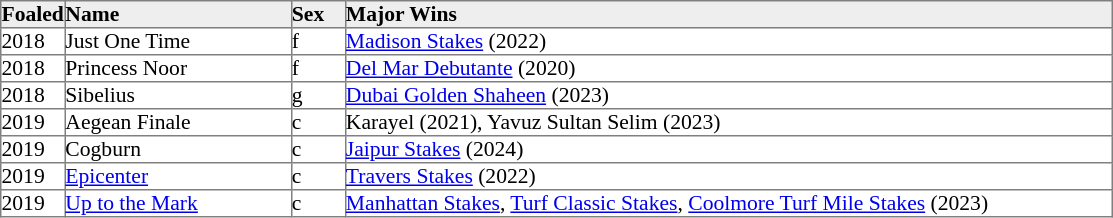<table border="1" cellpadding="0" style="border-collapse: collapse; font-size:90%">
<tr bgcolor="#eeeeee">
<td width="35px"><strong>Foaled</strong></td>
<td width="150px"><strong>Name</strong></td>
<td width="35px"><strong>Sex</strong></td>
<td width="510px"><strong>Major Wins</strong></td>
</tr>
<tr>
<td>2018</td>
<td>Just One Time</td>
<td>f</td>
<td><a href='#'>Madison Stakes</a> (2022)</td>
</tr>
<tr>
<td>2018</td>
<td>Princess Noor</td>
<td>f</td>
<td><a href='#'>Del Mar Debutante</a> (2020)</td>
</tr>
<tr>
<td>2018</td>
<td>Sibelius</td>
<td>g</td>
<td><a href='#'>Dubai Golden Shaheen</a> (2023)</td>
</tr>
<tr>
<td>2019</td>
<td>Aegean Finale</td>
<td>c</td>
<td>Karayel (2021), Yavuz Sultan Selim (2023)</td>
</tr>
<tr>
<td>2019</td>
<td>Cogburn</td>
<td>c</td>
<td><a href='#'>Jaipur Stakes</a> (2024)</td>
</tr>
<tr>
<td>2019</td>
<td><a href='#'>Epicenter</a></td>
<td>c</td>
<td><a href='#'>Travers Stakes</a> (2022)</td>
</tr>
<tr>
<td>2019</td>
<td><a href='#'>Up to the Mark</a></td>
<td>c</td>
<td><a href='#'>Manhattan Stakes</a>, <a href='#'>Turf Classic Stakes</a>, <a href='#'>Coolmore Turf Mile Stakes</a> (2023)</td>
</tr>
</table>
